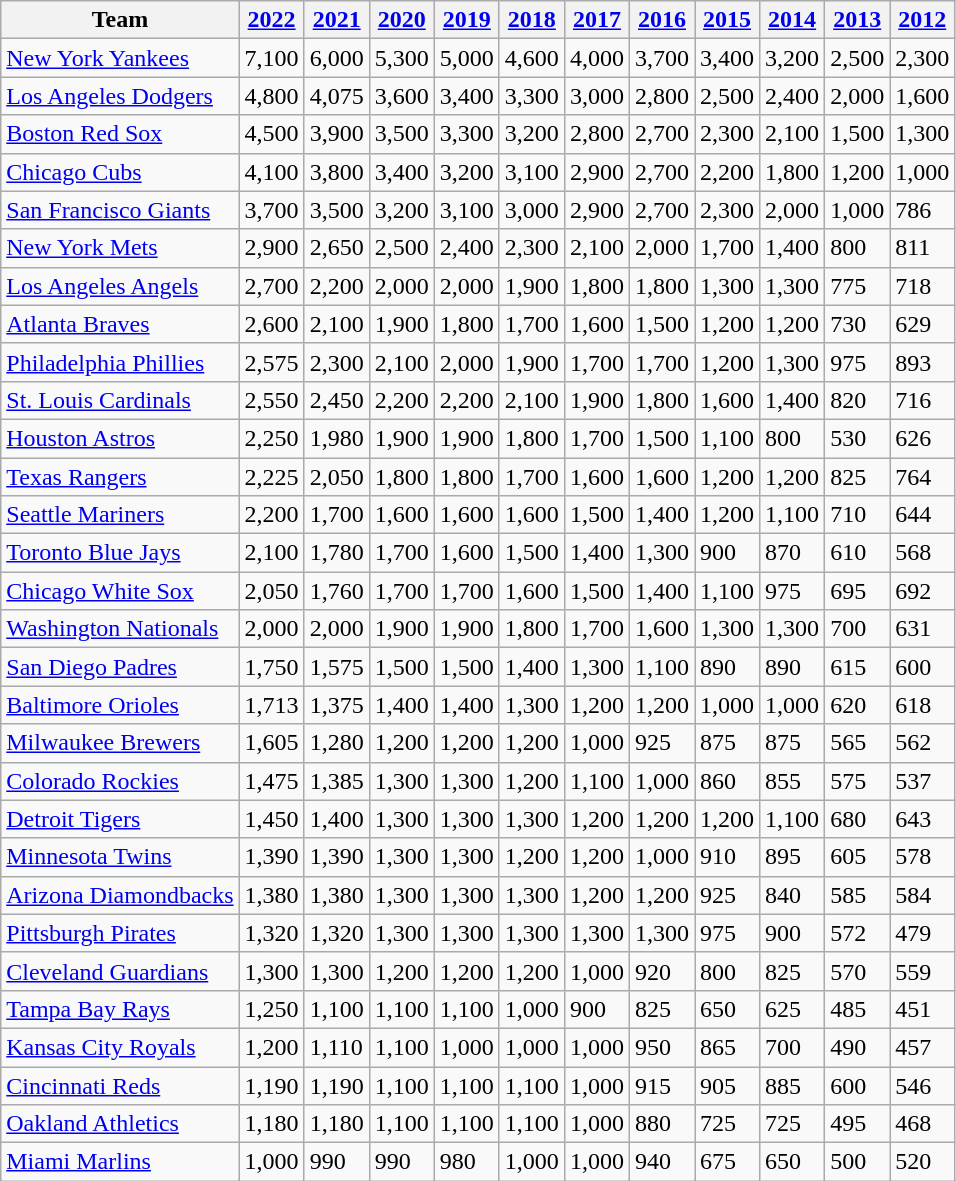<table class="wikitable sortable">
<tr>
<th>Team</th>
<th><a href='#'>2022</a></th>
<th><a href='#'>2021</a></th>
<th><a href='#'>2020</a></th>
<th><a href='#'>2019</a></th>
<th><a href='#'>2018</a></th>
<th><a href='#'>2017</a></th>
<th><a href='#'>2016</a></th>
<th><a href='#'>2015</a></th>
<th><a href='#'>2014</a></th>
<th><a href='#'>2013</a></th>
<th><a href='#'>2012</a></th>
</tr>
<tr>
<td><a href='#'>New York Yankees</a></td>
<td>7,100</td>
<td>6,000</td>
<td>5,300</td>
<td>5,000</td>
<td>4,600</td>
<td>4,000</td>
<td>3,700</td>
<td>3,400</td>
<td>3,200</td>
<td>2,500</td>
<td>2,300</td>
</tr>
<tr>
<td><a href='#'>Los Angeles Dodgers</a></td>
<td>4,800</td>
<td>4,075</td>
<td>3,600</td>
<td>3,400</td>
<td>3,300</td>
<td>3,000</td>
<td>2,800</td>
<td>2,500</td>
<td>2,400</td>
<td>2,000</td>
<td>1,600</td>
</tr>
<tr>
<td><a href='#'>Boston Red Sox</a></td>
<td>4,500</td>
<td>3,900</td>
<td>3,500</td>
<td>3,300</td>
<td>3,200</td>
<td>2,800</td>
<td>2,700</td>
<td>2,300</td>
<td>2,100</td>
<td>1,500</td>
<td>1,300</td>
</tr>
<tr>
<td><a href='#'>Chicago Cubs</a></td>
<td>4,100</td>
<td>3,800</td>
<td>3,400</td>
<td>3,200</td>
<td>3,100</td>
<td>2,900</td>
<td>2,700</td>
<td>2,200</td>
<td>1,800</td>
<td>1,200</td>
<td>1,000</td>
</tr>
<tr>
<td><a href='#'>San Francisco Giants</a></td>
<td>3,700</td>
<td>3,500</td>
<td>3,200</td>
<td>3,100</td>
<td>3,000</td>
<td>2,900</td>
<td>2,700</td>
<td>2,300</td>
<td>2,000</td>
<td>1,000</td>
<td>786</td>
</tr>
<tr>
<td><a href='#'>New York Mets</a></td>
<td>2,900</td>
<td>2,650</td>
<td>2,500</td>
<td>2,400</td>
<td>2,300</td>
<td>2,100</td>
<td>2,000</td>
<td>1,700</td>
<td>1,400</td>
<td>800</td>
<td>811</td>
</tr>
<tr>
<td><a href='#'>Los Angeles Angels</a></td>
<td>2,700</td>
<td>2,200</td>
<td>2,000</td>
<td>2,000</td>
<td>1,900</td>
<td>1,800</td>
<td>1,800</td>
<td>1,300</td>
<td>1,300</td>
<td>775</td>
<td>718</td>
</tr>
<tr>
<td><a href='#'>Atlanta Braves</a></td>
<td>2,600</td>
<td>2,100</td>
<td>1,900</td>
<td>1,800</td>
<td>1,700</td>
<td>1,600</td>
<td>1,500</td>
<td>1,200</td>
<td>1,200</td>
<td>730</td>
<td>629</td>
</tr>
<tr>
<td><a href='#'>Philadelphia Phillies</a></td>
<td>2,575</td>
<td>2,300</td>
<td>2,100</td>
<td>2,000</td>
<td>1,900</td>
<td>1,700</td>
<td>1,700</td>
<td>1,200</td>
<td>1,300</td>
<td>975</td>
<td>893</td>
</tr>
<tr>
<td><a href='#'>St. Louis Cardinals</a></td>
<td>2,550</td>
<td>2,450</td>
<td>2,200</td>
<td>2,200</td>
<td>2,100</td>
<td>1,900</td>
<td>1,800</td>
<td>1,600</td>
<td>1,400</td>
<td>820</td>
<td>716</td>
</tr>
<tr>
<td><a href='#'>Houston Astros</a></td>
<td>2,250</td>
<td>1,980</td>
<td>1,900</td>
<td>1,900</td>
<td>1,800</td>
<td>1,700</td>
<td>1,500</td>
<td>1,100</td>
<td>800</td>
<td>530</td>
<td>626</td>
</tr>
<tr>
<td><a href='#'>Texas Rangers</a></td>
<td>2,225</td>
<td>2,050</td>
<td>1,800</td>
<td>1,800</td>
<td>1,700</td>
<td>1,600</td>
<td>1,600</td>
<td>1,200</td>
<td>1,200</td>
<td>825</td>
<td>764</td>
</tr>
<tr>
<td><a href='#'>Seattle Mariners</a></td>
<td>2,200</td>
<td>1,700</td>
<td>1,600</td>
<td>1,600</td>
<td>1,600</td>
<td>1,500</td>
<td>1,400</td>
<td>1,200</td>
<td>1,100</td>
<td>710</td>
<td>644</td>
</tr>
<tr>
<td><a href='#'>Toronto Blue Jays</a></td>
<td>2,100</td>
<td>1,780</td>
<td>1,700</td>
<td>1,600</td>
<td>1,500</td>
<td>1,400</td>
<td>1,300</td>
<td>900</td>
<td>870</td>
<td>610</td>
<td>568</td>
</tr>
<tr>
<td><a href='#'>Chicago White Sox</a></td>
<td>2,050</td>
<td>1,760</td>
<td>1,700</td>
<td>1,700</td>
<td>1,600</td>
<td>1,500</td>
<td>1,400</td>
<td>1,100</td>
<td>975</td>
<td>695</td>
<td>692</td>
</tr>
<tr>
<td><a href='#'>Washington Nationals</a></td>
<td>2,000</td>
<td>2,000</td>
<td>1,900</td>
<td>1,900</td>
<td>1,800</td>
<td>1,700</td>
<td>1,600</td>
<td>1,300</td>
<td>1,300</td>
<td>700</td>
<td>631</td>
</tr>
<tr>
<td><a href='#'>San Diego Padres</a></td>
<td>1,750</td>
<td>1,575</td>
<td>1,500</td>
<td>1,500</td>
<td>1,400</td>
<td>1,300</td>
<td>1,100</td>
<td>890</td>
<td>890</td>
<td>615</td>
<td>600</td>
</tr>
<tr>
<td><a href='#'>Baltimore Orioles</a></td>
<td>1,713</td>
<td>1,375</td>
<td>1,400</td>
<td>1,400</td>
<td>1,300</td>
<td>1,200</td>
<td>1,200</td>
<td>1,000</td>
<td>1,000</td>
<td>620</td>
<td>618</td>
</tr>
<tr>
<td><a href='#'>Milwaukee Brewers</a></td>
<td>1,605</td>
<td>1,280</td>
<td>1,200</td>
<td>1,200</td>
<td>1,200</td>
<td>1,000</td>
<td>925</td>
<td>875</td>
<td>875</td>
<td>565</td>
<td>562</td>
</tr>
<tr>
<td><a href='#'>Colorado Rockies</a></td>
<td>1,475</td>
<td>1,385</td>
<td>1,300</td>
<td>1,300</td>
<td>1,200</td>
<td>1,100</td>
<td>1,000</td>
<td>860</td>
<td>855</td>
<td>575</td>
<td>537</td>
</tr>
<tr>
<td><a href='#'>Detroit Tigers</a></td>
<td>1,450</td>
<td>1,400</td>
<td>1,300</td>
<td>1,300</td>
<td>1,300</td>
<td>1,200</td>
<td>1,200</td>
<td>1,200</td>
<td>1,100</td>
<td>680</td>
<td>643</td>
</tr>
<tr>
<td><a href='#'>Minnesota Twins</a></td>
<td>1,390</td>
<td>1,390</td>
<td>1,300</td>
<td>1,300</td>
<td>1,200</td>
<td>1,200</td>
<td>1,000</td>
<td>910</td>
<td>895</td>
<td>605</td>
<td>578</td>
</tr>
<tr>
<td><a href='#'>Arizona Diamondbacks</a></td>
<td>1,380</td>
<td>1,380</td>
<td>1,300</td>
<td>1,300</td>
<td>1,300</td>
<td>1,200</td>
<td>1,200</td>
<td>925</td>
<td>840</td>
<td>585</td>
<td>584</td>
</tr>
<tr>
<td><a href='#'>Pittsburgh Pirates</a></td>
<td>1,320</td>
<td>1,320</td>
<td>1,300</td>
<td>1,300</td>
<td>1,300</td>
<td>1,300</td>
<td>1,300</td>
<td>975</td>
<td>900</td>
<td>572</td>
<td>479</td>
</tr>
<tr>
<td><a href='#'>Cleveland Guardians</a></td>
<td>1,300</td>
<td>1,300</td>
<td>1,200</td>
<td>1,200</td>
<td>1,200</td>
<td>1,000</td>
<td>920</td>
<td>800</td>
<td>825</td>
<td>570</td>
<td>559</td>
</tr>
<tr>
<td><a href='#'>Tampa Bay Rays</a></td>
<td>1,250</td>
<td>1,100</td>
<td>1,100</td>
<td>1,100</td>
<td>1,000</td>
<td>900</td>
<td>825</td>
<td>650</td>
<td>625</td>
<td>485</td>
<td>451</td>
</tr>
<tr>
<td><a href='#'>Kansas City Royals</a></td>
<td>1,200</td>
<td>1,110</td>
<td>1,100</td>
<td>1,000</td>
<td>1,000</td>
<td>1,000</td>
<td>950</td>
<td>865</td>
<td>700</td>
<td>490</td>
<td>457</td>
</tr>
<tr>
<td><a href='#'>Cincinnati Reds</a></td>
<td>1,190</td>
<td>1,190</td>
<td>1,100</td>
<td>1,100</td>
<td>1,100</td>
<td>1,000</td>
<td>915</td>
<td>905</td>
<td>885</td>
<td>600</td>
<td>546</td>
</tr>
<tr>
<td><a href='#'>Oakland Athletics</a></td>
<td>1,180</td>
<td>1,180</td>
<td>1,100</td>
<td>1,100</td>
<td>1,100</td>
<td>1,000</td>
<td>880</td>
<td>725</td>
<td>725</td>
<td>495</td>
<td>468</td>
</tr>
<tr>
<td><a href='#'>Miami Marlins</a></td>
<td>1,000</td>
<td>990</td>
<td>990</td>
<td>980</td>
<td>1,000</td>
<td>1,000</td>
<td>940</td>
<td>675</td>
<td>650</td>
<td>500</td>
<td>520</td>
</tr>
</table>
